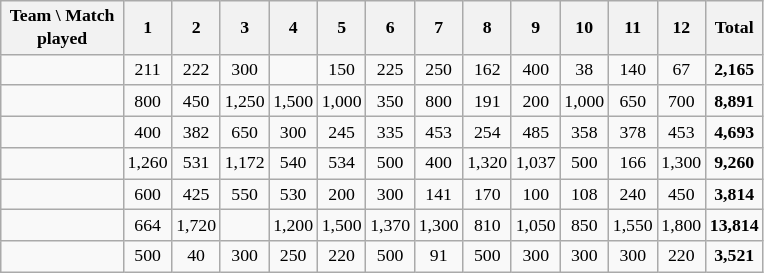<table class="wikitable sortable" style="font-size: 74%; text-align:center;">
<tr>
<th style="width:76px;">Team \ Match played</th>
<th align=center>1</th>
<th align=center>2</th>
<th align=center>3</th>
<th align=center>4</th>
<th align=center>5</th>
<th align=center>6</th>
<th align=center>7</th>
<th align=center>8</th>
<th align=center>9</th>
<th align=center>10</th>
<th align=center>11</th>
<th align=center>12</th>
<th align=center>Total</th>
</tr>
<tr align=center>
<td align=left></td>
<td>211</td>
<td>222</td>
<td>300</td>
<td></td>
<td>150</td>
<td>225</td>
<td>250</td>
<td>162</td>
<td>400</td>
<td>38</td>
<td>140</td>
<td>67</td>
<td><strong>2,165</strong></td>
</tr>
<tr align=center>
<td align=left></td>
<td>800</td>
<td>450</td>
<td>1,250</td>
<td>1,500</td>
<td>1,000</td>
<td>350</td>
<td>800</td>
<td>191</td>
<td>200</td>
<td>1,000</td>
<td>650</td>
<td>700</td>
<td><strong>8,891</strong></td>
</tr>
<tr align=center>
<td align=left></td>
<td>400</td>
<td>382</td>
<td>650</td>
<td>300</td>
<td>245</td>
<td>335</td>
<td>453</td>
<td>254</td>
<td>485</td>
<td>358</td>
<td>378</td>
<td>453</td>
<td><strong>4,693</strong></td>
</tr>
<tr align=center>
<td align=left></td>
<td>1,260</td>
<td>531</td>
<td>1,172</td>
<td>540</td>
<td>534</td>
<td>500</td>
<td>400</td>
<td>1,320</td>
<td>1,037</td>
<td>500</td>
<td>166</td>
<td>1,300</td>
<td><strong>9,260</strong></td>
</tr>
<tr align=center>
<td align=left></td>
<td>600</td>
<td>425</td>
<td>550</td>
<td>530</td>
<td>200</td>
<td>300</td>
<td>141</td>
<td>170</td>
<td>100</td>
<td>108</td>
<td>240</td>
<td>450</td>
<td><strong>3,814</strong></td>
</tr>
<tr align=center>
<td align=left></td>
<td>664</td>
<td>1,720</td>
<td></td>
<td>1,200</td>
<td>1,500</td>
<td>1,370</td>
<td>1,300</td>
<td>810</td>
<td>1,050</td>
<td>850</td>
<td>1,550</td>
<td>1,800</td>
<td><strong>13,814</strong></td>
</tr>
<tr align=center>
<td align=left></td>
<td>500</td>
<td>40</td>
<td>300</td>
<td>250</td>
<td>220</td>
<td>500</td>
<td>91</td>
<td>500</td>
<td>300</td>
<td>300</td>
<td>300</td>
<td>220</td>
<td><strong>3,521</strong></td>
</tr>
</table>
